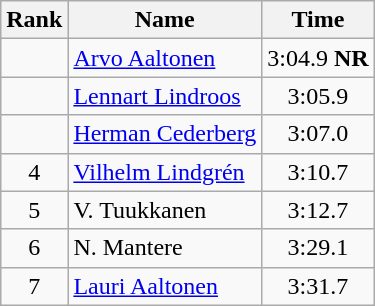<table class="wikitable" style="text-align:center">
<tr>
<th>Rank</th>
<th>Name</th>
<th>Time</th>
</tr>
<tr>
<td></td>
<td align=left><a href='#'>Arvo Aaltonen</a></td>
<td>3:04.9 <strong>NR</strong></td>
</tr>
<tr>
<td></td>
<td align=left><a href='#'>Lennart Lindroos</a></td>
<td>3:05.9</td>
</tr>
<tr>
<td></td>
<td align=left><a href='#'>Herman Cederberg</a></td>
<td>3:07.0</td>
</tr>
<tr>
<td>4</td>
<td align=left><a href='#'>Vilhelm Lindgrén</a></td>
<td>3:10.7</td>
</tr>
<tr>
<td>5</td>
<td align=left>V. Tuukkanen</td>
<td>3:12.7</td>
</tr>
<tr>
<td>6</td>
<td align=left>N. Mantere</td>
<td>3:29.1</td>
</tr>
<tr>
<td>7</td>
<td align=left><a href='#'>Lauri Aaltonen</a></td>
<td>3:31.7</td>
</tr>
</table>
